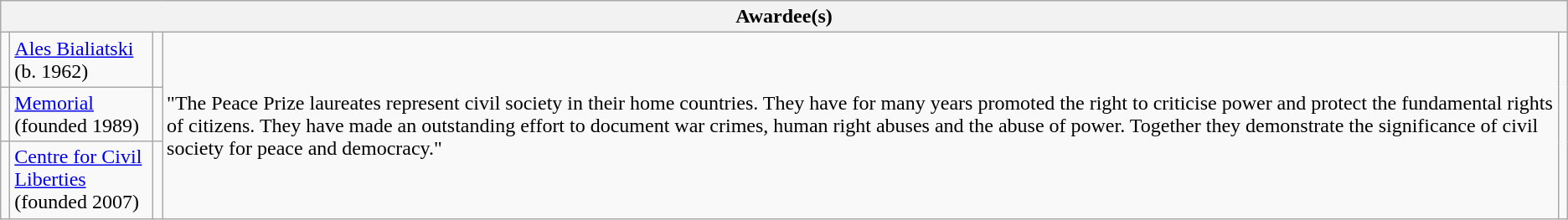<table class="wikitable">
<tr>
<th colspan="5">Awardee(s)</th>
</tr>
<tr>
<td></td>
<td><a href='#'>Ales Bialiatski</a><br>(b. 1962)</td>
<td></td>
<td rowspan="3">"The Peace Prize laureates represent civil society in their home countries. They have for many years promoted the right to criticise power and protect the fundamental rights of citizens. They have made an outstanding effort to document war crimes, human right abuses and the abuse of power. Together they demonstrate the significance of civil society for peace and democracy."</td>
<td rowspan="3"></td>
</tr>
<tr>
<td></td>
<td><a href='#'>Memorial</a><br>(founded 1989)</td>
<td></td>
</tr>
<tr>
<td></td>
<td><a href='#'>Centre for Civil Liberties</a><br>(founded 2007)</td>
<td></td>
</tr>
</table>
